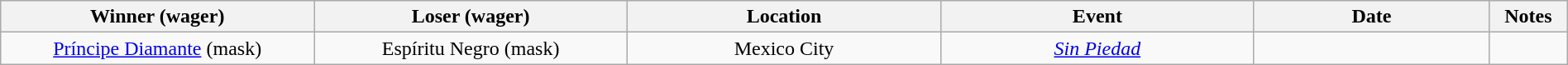<table class="wikitable sortable" width=100%  style="text-align: center">
<tr>
<th width=20% scope="col">Winner (wager)</th>
<th width=20% scope="col">Loser (wager)</th>
<th width=20% scope="col">Location</th>
<th width=20% scope="col">Event</th>
<th width=15% scope="col">Date</th>
<th class="unsortable" width=5% scope="col">Notes</th>
</tr>
<tr>
<td><a href='#'>Príncipe Diamante</a> (mask)</td>
<td>Espíritu Negro (mask)</td>
<td>Mexico City</td>
<td><em><a href='#'>Sin Piedad</a></em></td>
<td></td>
<td></td>
</tr>
</table>
